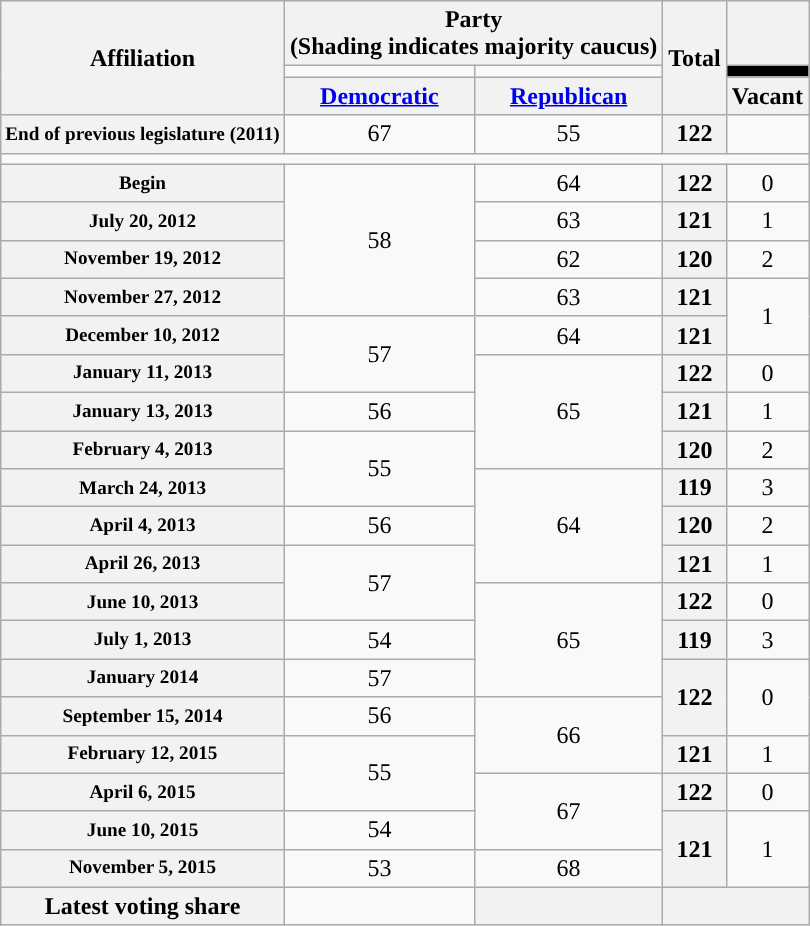<table class="wikitable" style="text-align:center">
<tr>
<th rowspan="3">Affiliation</th>
<th colspan="2">Party <div>(Shading indicates majority caucus)</div></th>
<th rowspan="3">Total</th>
<th></th>
</tr>
<tr style="height:5px">
<td style="background-color:"></td>
<td style="background-color:"></td>
<td style="background: black"></td>
</tr>
<tr>
<th><a href='#'>Democratic</a></th>
<th><a href='#'>Republican</a></th>
<th>Vacant</th>
</tr>
<tr>
<th nowrap="" style="font-size:80%">End of previous legislature (2011)</th>
<td>67</td>
<td>55</td>
<th>122</th>
<td></td>
</tr>
<tr>
<td colspan="5"></td>
</tr>
<tr>
<th nowrap="" style="font-size:80%">Begin</th>
<td rowspan="4">58</td>
<td>64</td>
<th>122</th>
<td>0</td>
</tr>
<tr>
<th nowrap="" style="font-size:80%">July 20, 2012</th>
<td>63</td>
<th>121</th>
<td>1</td>
</tr>
<tr>
<th nowrap="" style="font-size:80%">November 19, 2012</th>
<td>62</td>
<th>120</th>
<td>2</td>
</tr>
<tr>
<th nowrap="" style="font-size:80%">November 27, 2012</th>
<td>63</td>
<th>121</th>
<td rowspan="2">1</td>
</tr>
<tr>
<th nowrap="" style="font-size:80%">December 10, 2012</th>
<td rowspan="2">57</td>
<td>64</td>
<th>121</th>
</tr>
<tr>
<th nowrap="" style="font-size:80%">January 11, 2013</th>
<td rowspan="3" >65</td>
<th>122</th>
<td>0</td>
</tr>
<tr>
<th nowrap="" style="font-size:80%">January 13, 2013</th>
<td>56</td>
<th>121</th>
<td>1</td>
</tr>
<tr>
<th nowrap="" style="font-size:80%">February 4, 2013</th>
<td rowspan="2">55</td>
<th>120</th>
<td>2</td>
</tr>
<tr>
<th nowrap="" style="font-size:80%">March 24, 2013</th>
<td rowspan="3" >64</td>
<th>119</th>
<td>3</td>
</tr>
<tr>
<th nowrap="" style="font-size:80%">April 4, 2013</th>
<td>56</td>
<th>120</th>
<td>2</td>
</tr>
<tr>
<th nowrap="" style="font-size:80%">April 26, 2013</th>
<td rowspan="2">57</td>
<th>121</th>
<td>1</td>
</tr>
<tr>
<th nowrap="" style="font-size:80%">June 10, 2013</th>
<td rowspan="3" >65</td>
<th>122</th>
<td>0</td>
</tr>
<tr>
<th nowrap="" style="font-size:80%">July 1, 2013</th>
<td>54</td>
<th>119</th>
<td>3</td>
</tr>
<tr>
<th nowrap="" style="font-size:80%">January 2014</th>
<td>57</td>
<th rowspan="2">122</th>
<td rowspan="2">0</td>
</tr>
<tr>
<th nowrap="" style="font-size:80%">September 15, 2014</th>
<td>56</td>
<td rowspan="2" >66</td>
</tr>
<tr>
<th nowrap="" style="font-size:80%">February 12, 2015</th>
<td rowspan="2">55</td>
<th>121</th>
<td>1</td>
</tr>
<tr>
<th nowrap="" style="font-size:80%">April 6, 2015</th>
<td rowspan="2" >67</td>
<th>122</th>
<td>0</td>
</tr>
<tr>
<th nowrap="" style="font-size:80%">June 10, 2015</th>
<td>54</td>
<th rowspan="2">121</th>
<td rowspan="2">1</td>
</tr>
<tr>
<th nowrap="" style="font-size:80%">November 5, 2015</th>
<td>53</td>
<td>68</td>
</tr>
<tr>
<th>Latest voting share</th>
<td></td>
<th></th>
<th colspan="2"></th>
</tr>
</table>
